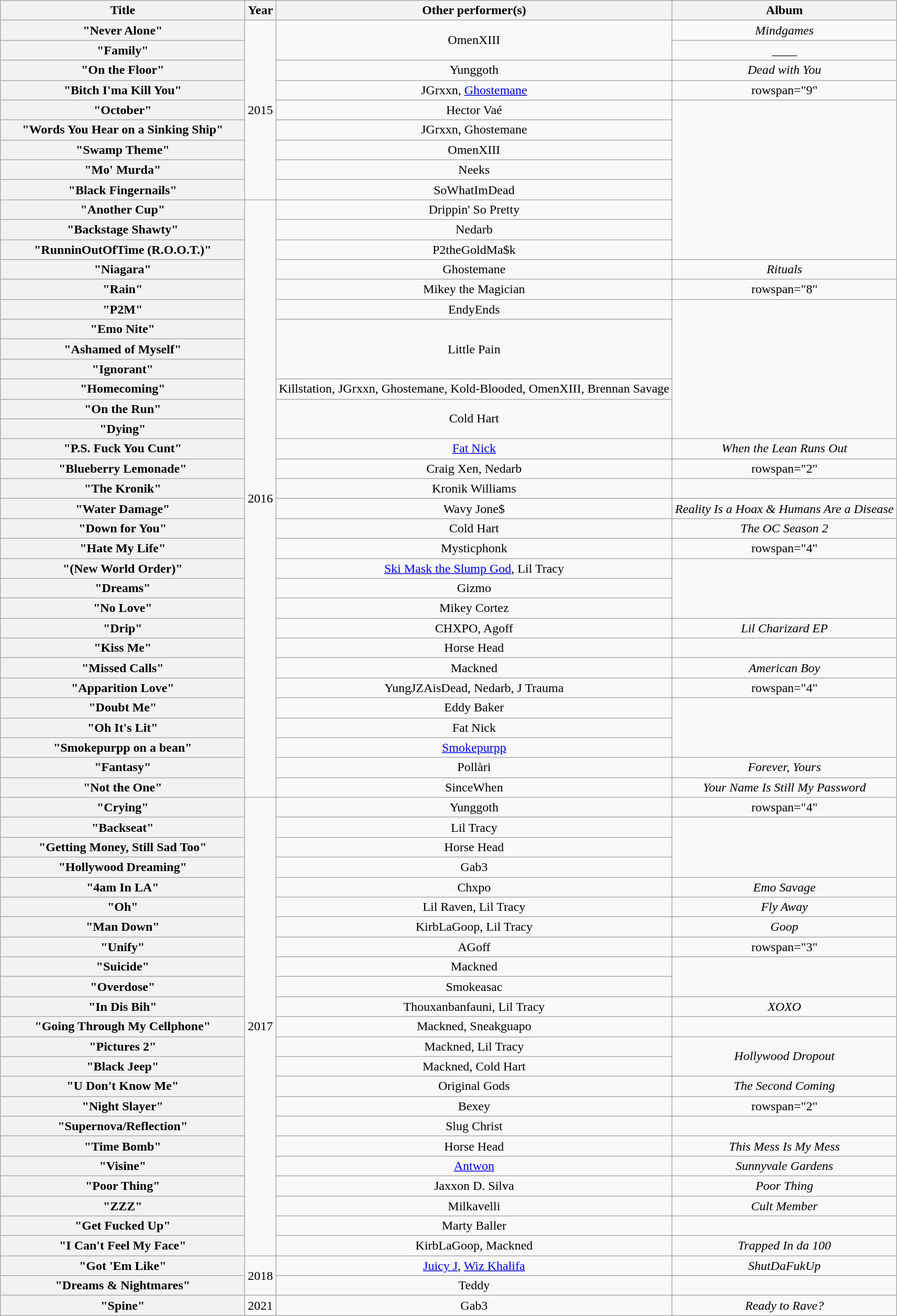<table class="wikitable plainrowheaders" style="text-align:center;">
<tr>
<th style="width:19em;">Title</th>
<th>Year</th>
<th>Other performer(s)</th>
<th>Album</th>
</tr>
<tr>
<th scope="row">"Never Alone"</th>
<td rowspan="9">2015</td>
<td rowspan="2">OmenXIII</td>
<td><em>Mindgames</em></td>
</tr>
<tr>
<th scope="row">"Family"</th>
<td><em>____</em></td>
</tr>
<tr>
<th scope="row">"On the Floor"</th>
<td>Yunggoth</td>
<td><em>Dead with You</em></td>
</tr>
<tr>
<th scope="row">"Bitch I'ma Kill You"</th>
<td>JGrxxn, <a href='#'>Ghostemane</a></td>
<td>rowspan="9" </td>
</tr>
<tr>
<th scope="row">"October"</th>
<td>Hector Vaé</td>
</tr>
<tr>
<th scope="row">"Words You Hear on a Sinking Ship"</th>
<td>JGrxxn, Ghostemane</td>
</tr>
<tr>
<th scope="row">"Swamp Theme"</th>
<td>OmenXIII</td>
</tr>
<tr>
<th scope="row">"Mo' Murda"</th>
<td>Neeks</td>
</tr>
<tr>
<th scope="row">"Black Fingernails"</th>
<td>SoWhatImDead</td>
</tr>
<tr>
<th scope="row">"Another Cup"</th>
<td rowspan="30">2016</td>
<td>Drippin' So Pretty</td>
</tr>
<tr>
<th scope="row">"Backstage Shawty"</th>
<td>Nedarb</td>
</tr>
<tr>
<th scope="row">"RunninOutOfTime (R.O.O.T.)"</th>
<td>P2theGoldMa$k</td>
</tr>
<tr>
<th scope="row">"Niagara"</th>
<td>Ghostemane</td>
<td><em>Rituals</em></td>
</tr>
<tr>
<th scope="row">"Rain"</th>
<td>Mikey the Magician</td>
<td>rowspan="8" </td>
</tr>
<tr>
<th scope="row">"P2M"</th>
<td>EndyEnds</td>
</tr>
<tr>
<th scope="row">"Emo Nite"</th>
<td rowspan="3">Little Pain</td>
</tr>
<tr>
<th scope="row">"Ashamed of Myself"</th>
</tr>
<tr>
<th scope="row">"Ignorant"</th>
</tr>
<tr>
<th scope="row">"Homecoming"</th>
<td>Killstation, JGrxxn, Ghostemane, Kold-Blooded, OmenXIII, Brennan Savage</td>
</tr>
<tr>
<th scope="row">"On the Run"</th>
<td rowspan="2">Cold Hart</td>
</tr>
<tr>
<th scope="row">"Dying"</th>
</tr>
<tr>
<th scope="row">"P.S. Fuck You Cunt"</th>
<td><a href='#'>Fat Nick</a></td>
<td><em>When the Lean Runs Out</em></td>
</tr>
<tr>
<th scope="row">"Blueberry Lemonade"</th>
<td>Craig Xen, Nedarb</td>
<td>rowspan="2" </td>
</tr>
<tr>
<th scope="row">"The Kronik"</th>
<td>Kronik Williams</td>
</tr>
<tr>
<th scope="row">"Water Damage"</th>
<td>Wavy Jone$</td>
<td><em>Reality Is a Hoax & Humans Are a Disease</em></td>
</tr>
<tr>
<th scope="row">"Down for You"</th>
<td>Cold Hart</td>
<td><em>The OC Season 2</em></td>
</tr>
<tr>
<th scope="row">"Hate My Life"</th>
<td>Mysticphonk</td>
<td>rowspan="4" </td>
</tr>
<tr>
<th scope="row">"(New World Order)"</th>
<td><a href='#'>Ski Mask the Slump God</a>, Lil Tracy</td>
</tr>
<tr>
<th scope="row">"Dreams"</th>
<td>Gizmo</td>
</tr>
<tr>
<th scope="row">"No Love"</th>
<td>Mikey Cortez</td>
</tr>
<tr>
<th scope="row">"Drip"</th>
<td>CHXPO, Agoff</td>
<td><em>Lil Charizard EP</em></td>
</tr>
<tr>
<th scope="row">"Kiss Me"</th>
<td>Horse Head</td>
<td></td>
</tr>
<tr>
<th scope="row">"Missed Calls"</th>
<td>Mackned</td>
<td><em>American Boy</em></td>
</tr>
<tr>
<th scope="row">"Apparition Love"</th>
<td>YungJZAisDead, Nedarb, J Trauma</td>
<td>rowspan="4" </td>
</tr>
<tr>
<th scope="row">"Doubt Me"</th>
<td>Eddy Baker</td>
</tr>
<tr>
<th scope="row">"Oh It's Lit"</th>
<td>Fat Nick</td>
</tr>
<tr>
<th scope="row">"Smokepurpp on a bean"</th>
<td><a href='#'>Smokepurpp</a></td>
</tr>
<tr>
<th scope="row">"Fantasy"</th>
<td>Pollàri</td>
<td><em>Forever, Yours</em></td>
</tr>
<tr>
<th scope="row">"Not the One"</th>
<td>SinceWhen</td>
<td><em>Your Name Is Still My Password</em></td>
</tr>
<tr>
<th scope="row">"Crying"</th>
<td rowspan="23">2017</td>
<td>Yunggoth</td>
<td>rowspan="4" </td>
</tr>
<tr>
<th scope="row">"Backseat"</th>
<td>Lil Tracy</td>
</tr>
<tr>
<th scope="row">"Getting Money, Still Sad Too"</th>
<td>Horse Head</td>
</tr>
<tr>
<th scope="row">"Hollywood Dreaming"</th>
<td>Gab3</td>
</tr>
<tr>
<th scope="row">"4am In LA"</th>
<td>Chxpo</td>
<td><em>Emo Savage</em></td>
</tr>
<tr>
<th scope="row">"Oh"</th>
<td>Lil Raven, Lil Tracy</td>
<td><em>Fly Away</em></td>
</tr>
<tr>
<th scope="row">"Man Down"</th>
<td>KirbLaGoop, Lil Tracy</td>
<td><em>Goop</em></td>
</tr>
<tr>
<th scope="row">"Unify"</th>
<td>AGoff</td>
<td>rowspan="3" </td>
</tr>
<tr>
<th scope="row">"Suicide"</th>
<td>Mackned</td>
</tr>
<tr>
<th scope="row">"Overdose"</th>
<td>Smokeasac</td>
</tr>
<tr>
<th scope="row">"In Dis Bih"</th>
<td>Thouxanbanfauni, Lil Tracy</td>
<td><em>XOXO</em></td>
</tr>
<tr>
<th scope="row">"Going Through My Cellphone"</th>
<td>Mackned, Sneakguapo</td>
<td></td>
</tr>
<tr>
<th scope="row">"Pictures 2"</th>
<td>Mackned, Lil Tracy</td>
<td rowspan="2"><em>Hollywood Dropout</em></td>
</tr>
<tr>
<th scope="row">"Black Jeep"</th>
<td>Mackned, Cold Hart</td>
</tr>
<tr>
<th scope="row">"U Don't Know Me"</th>
<td>Original Gods</td>
<td><em>The Second Coming</em></td>
</tr>
<tr>
<th scope="row">"Night Slayer"</th>
<td>Bexey</td>
<td>rowspan="2" </td>
</tr>
<tr>
<th scope="row">"Supernova/Reflection"</th>
<td>Slug Christ</td>
</tr>
<tr>
<th scope="row">"Time Bomb"</th>
<td>Horse Head</td>
<td><em>This Mess Is My Mess</em></td>
</tr>
<tr>
<th scope="row">"Visine"</th>
<td><a href='#'>Antwon</a></td>
<td><em>Sunnyvale Gardens</em></td>
</tr>
<tr>
<th scope="row">"Poor Thing"</th>
<td>Jaxxon D. Silva</td>
<td><em>Poor Thing</em></td>
</tr>
<tr>
<th scope="row">"ZZZ"</th>
<td>Milkavelli</td>
<td><em>Cult Member</em></td>
</tr>
<tr>
<th scope="row">"Get Fucked Up"</th>
<td>Marty Baller</td>
<td></td>
</tr>
<tr>
<th scope="row">"I Can't Feel My Face"</th>
<td>KirbLaGoop, Mackned</td>
<td><em>Trapped In da 100</em></td>
</tr>
<tr>
<th scope="row">"Got 'Em Like"</th>
<td rowspan="2">2018</td>
<td><a href='#'>Juicy J</a>, <a href='#'>Wiz Khalifa</a></td>
<td><em>ShutDaFukUp</em></td>
</tr>
<tr>
<th scope="row">"Dreams & Nightmares"</th>
<td>Teddy</td>
<td></td>
</tr>
<tr>
<th scope="row">"Spine"</th>
<td>2021</td>
<td>Gab3</td>
<td><em>Ready to Rave?</em></td>
</tr>
</table>
